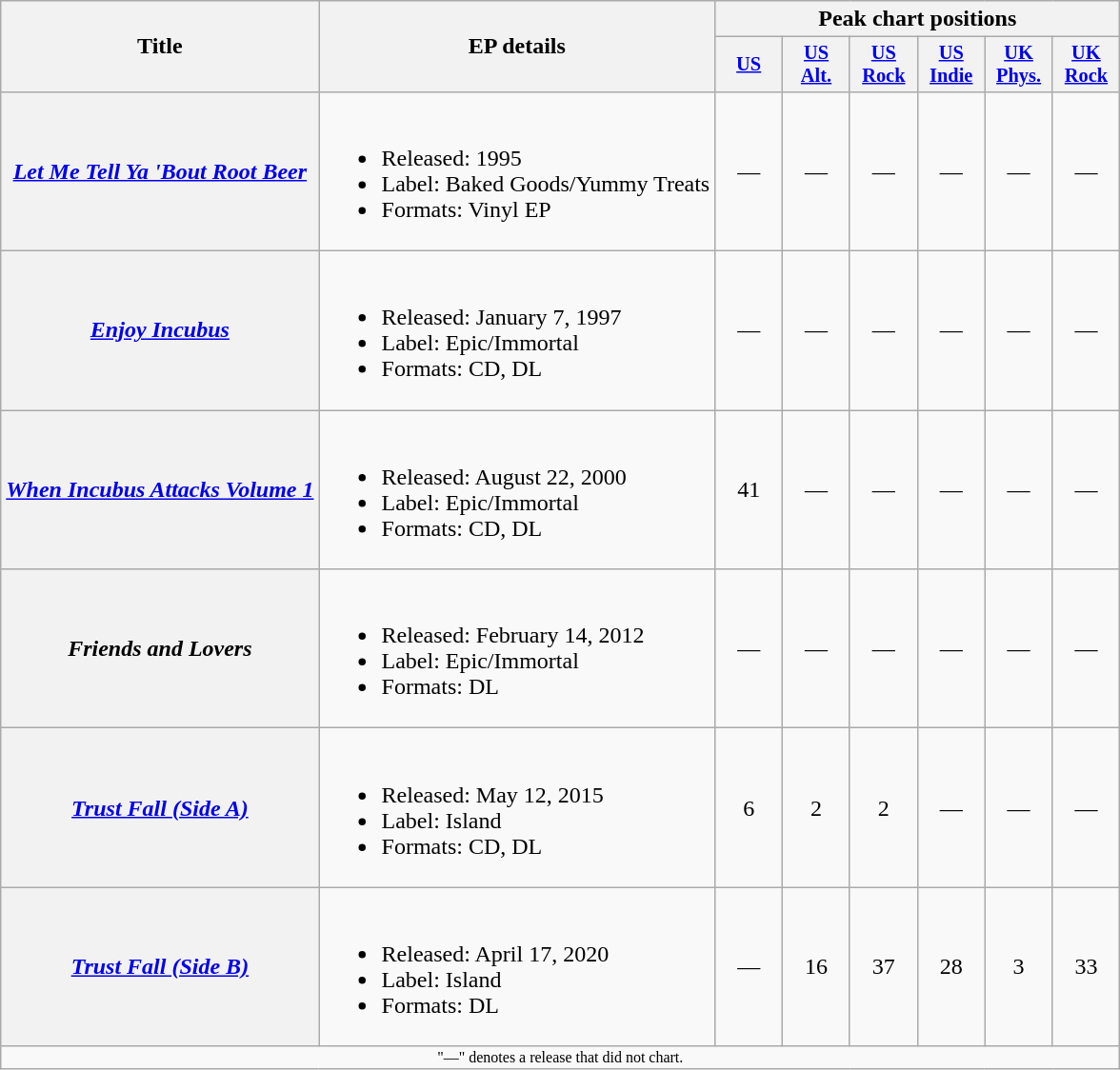<table class="wikitable plainrowheaders">
<tr>
<th rowspan="2">Title</th>
<th rowspan="2">EP details</th>
<th colspan="6">Peak chart positions</th>
</tr>
<tr>
<th style="width:3em;font-size:85%"><a href='#'>US</a><br></th>
<th style="width:3em;font-size:85%"><a href='#'>US<br>Alt.</a><br></th>
<th style="width:3em;font-size:85%"><a href='#'>US<br>Rock</a><br></th>
<th style="width:3em;font-size:85%"><a href='#'>US<br>Indie</a><br></th>
<th style="width:3em;font-size:85%"><a href='#'>UK<br>Phys.</a><br></th>
<th style="width:3em;font-size:85%"><a href='#'>UK<br>Rock</a><br></th>
</tr>
<tr>
<th scope="row"><em><a href='#'>Let Me Tell Ya 'Bout Root Beer</a></em></th>
<td><br><ul><li>Released: 1995</li><li>Label: Baked Goods/Yummy Treats</li><li>Formats: Vinyl EP</li></ul></td>
<td style="text-align:center;">—</td>
<td style="text-align:center;">—</td>
<td style="text-align:center;">—</td>
<td style="text-align:center;">—</td>
<td style="text-align:center;">—</td>
<td style="text-align:center;">—</td>
</tr>
<tr>
<th scope="row"><em><a href='#'>Enjoy Incubus</a></em></th>
<td><br><ul><li>Released: January 7, 1997</li><li>Label: Epic/Immortal</li><li>Formats: CD, DL</li></ul></td>
<td style="text-align:center;">—</td>
<td style="text-align:center;">—</td>
<td style="text-align:center;">—</td>
<td style="text-align:center;">—</td>
<td style="text-align:center;">—</td>
<td style="text-align:center;">—</td>
</tr>
<tr>
<th scope="row"><em><a href='#'>When Incubus Attacks Volume 1</a></em></th>
<td><br><ul><li>Released: August 22, 2000</li><li>Label: Epic/Immortal</li><li>Formats: CD, DL</li></ul></td>
<td style="text-align:center;">41</td>
<td style="text-align:center;">—</td>
<td style="text-align:center;">—</td>
<td style="text-align:center;">—</td>
<td style="text-align:center;">—</td>
<td style="text-align:center;">—</td>
</tr>
<tr>
<th scope="row"><em>Friends and Lovers</em></th>
<td><br><ul><li>Released: February 14, 2012</li><li>Label: Epic/Immortal</li><li>Formats: DL</li></ul></td>
<td style="text-align:center;">—</td>
<td style="text-align:center;">—</td>
<td style="text-align:center;">—</td>
<td style="text-align:center;">—</td>
<td style="text-align:center;">—</td>
<td style="text-align:center;">—</td>
</tr>
<tr>
<th scope="row"><em><a href='#'>Trust Fall (Side A)</a></em></th>
<td><br><ul><li>Released: May 12, 2015</li><li>Label: Island</li><li>Formats: CD, DL</li></ul></td>
<td style="text-align:center;">6</td>
<td style="text-align:center;">2</td>
<td style="text-align:center;">2</td>
<td style="text-align:center;">—</td>
<td style="text-align:center;">—</td>
<td style="text-align:center;">—</td>
</tr>
<tr>
<th scope="row"><em><a href='#'>Trust Fall (Side B)</a></em></th>
<td><br><ul><li>Released: April 17, 2020</li><li>Label: Island</li><li>Formats: DL</li></ul></td>
<td style="text-align:center;">—</td>
<td style="text-align:center;">16</td>
<td style="text-align:center;">37</td>
<td style="text-align:center;">28</td>
<td style="text-align:center;">3</td>
<td style="text-align:center;">33</td>
</tr>
<tr>
<td colspan="10" style="text-align:center; font-size:8pt;">"—" denotes a release that did not chart.</td>
</tr>
</table>
